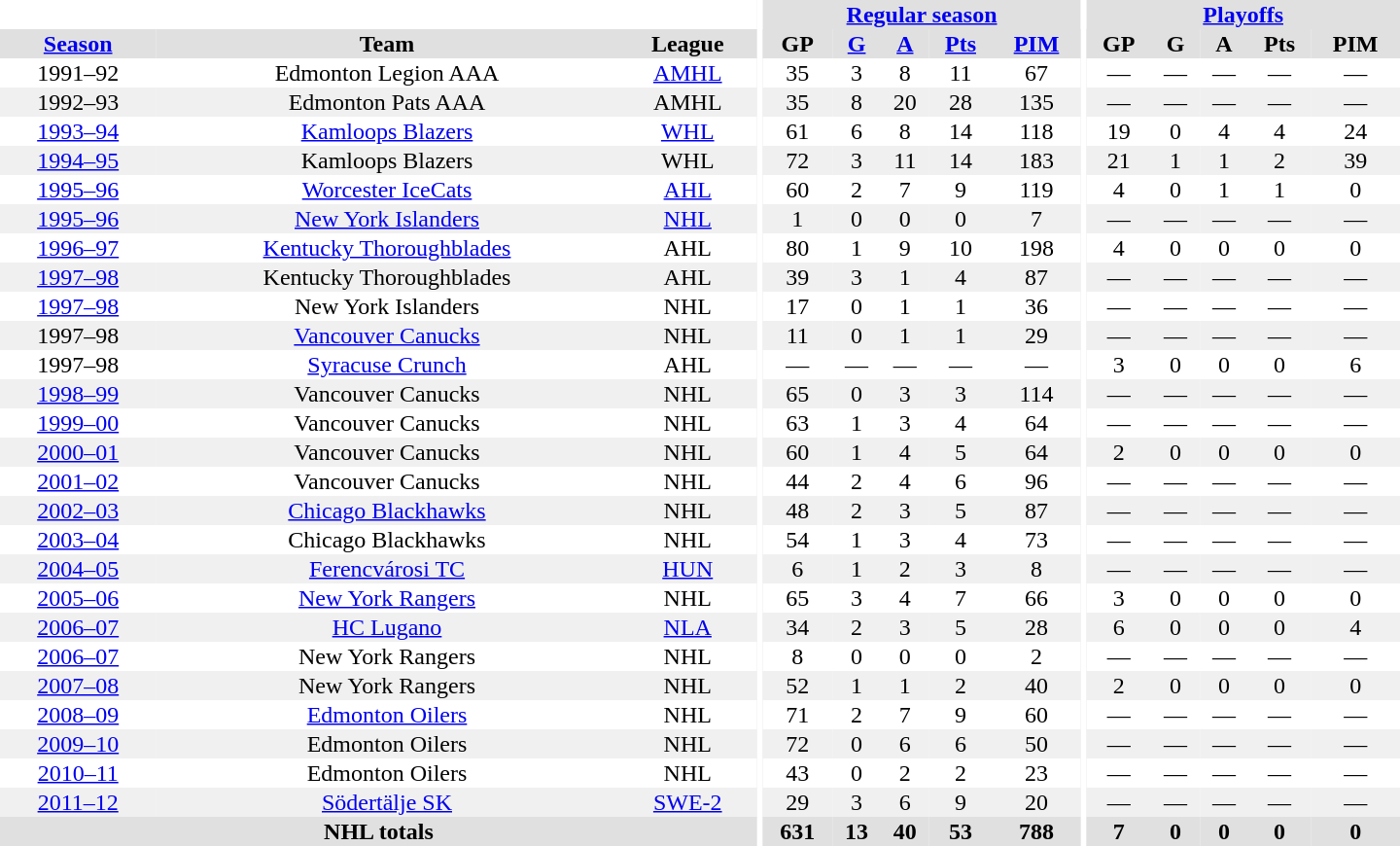<table border="0" cellpadding="1" cellspacing="0" style="text-align:center; width:60em">
<tr bgcolor="#e0e0e0">
<th colspan="3" bgcolor="#ffffff"></th>
<th rowspan="100" bgcolor="#ffffff"></th>
<th colspan="5"><a href='#'>Regular season</a></th>
<th rowspan="100" bgcolor="#ffffff"></th>
<th colspan="5"><a href='#'>Playoffs</a></th>
</tr>
<tr bgcolor="#e0e0e0">
<th><a href='#'>Season</a></th>
<th>Team</th>
<th>League</th>
<th>GP</th>
<th><a href='#'>G</a></th>
<th><a href='#'>A</a></th>
<th><a href='#'>Pts</a></th>
<th><a href='#'>PIM</a></th>
<th>GP</th>
<th>G</th>
<th>A</th>
<th>Pts</th>
<th>PIM</th>
</tr>
<tr>
<td>1991–92</td>
<td>Edmonton Legion AAA</td>
<td><a href='#'>AMHL</a></td>
<td>35</td>
<td>3</td>
<td>8</td>
<td>11</td>
<td>67</td>
<td>—</td>
<td>—</td>
<td>—</td>
<td>—</td>
<td>—</td>
</tr>
<tr bgcolor="#f0f0f0">
<td>1992–93</td>
<td>Edmonton Pats AAA</td>
<td>AMHL</td>
<td>35</td>
<td>8</td>
<td>20</td>
<td>28</td>
<td>135</td>
<td>—</td>
<td>—</td>
<td>—</td>
<td>—</td>
<td>—</td>
</tr>
<tr>
<td><a href='#'>1993–94</a></td>
<td><a href='#'>Kamloops Blazers</a></td>
<td><a href='#'>WHL</a></td>
<td>61</td>
<td>6</td>
<td>8</td>
<td>14</td>
<td>118</td>
<td>19</td>
<td>0</td>
<td>4</td>
<td>4</td>
<td>24</td>
</tr>
<tr bgcolor="#f0f0f0">
<td><a href='#'>1994–95</a></td>
<td>Kamloops Blazers</td>
<td>WHL</td>
<td>72</td>
<td>3</td>
<td>11</td>
<td>14</td>
<td>183</td>
<td>21</td>
<td>1</td>
<td>1</td>
<td>2</td>
<td>39</td>
</tr>
<tr>
<td><a href='#'>1995–96</a></td>
<td><a href='#'>Worcester IceCats</a></td>
<td><a href='#'>AHL</a></td>
<td>60</td>
<td>2</td>
<td>7</td>
<td>9</td>
<td>119</td>
<td>4</td>
<td>0</td>
<td>1</td>
<td>1</td>
<td>0</td>
</tr>
<tr bgcolor="#f0f0f0">
<td><a href='#'>1995–96</a></td>
<td><a href='#'>New York Islanders</a></td>
<td><a href='#'>NHL</a></td>
<td>1</td>
<td>0</td>
<td>0</td>
<td>0</td>
<td>7</td>
<td>—</td>
<td>—</td>
<td>—</td>
<td>—</td>
<td>—</td>
</tr>
<tr>
<td><a href='#'>1996–97</a></td>
<td><a href='#'>Kentucky Thoroughblades</a></td>
<td>AHL</td>
<td>80</td>
<td>1</td>
<td>9</td>
<td>10</td>
<td>198</td>
<td>4</td>
<td>0</td>
<td>0</td>
<td>0</td>
<td>0</td>
</tr>
<tr bgcolor="#f0f0f0">
<td><a href='#'>1997–98</a></td>
<td>Kentucky Thoroughblades</td>
<td>AHL</td>
<td>39</td>
<td>3</td>
<td>1</td>
<td>4</td>
<td>87</td>
<td>—</td>
<td>—</td>
<td>—</td>
<td>—</td>
<td>—</td>
</tr>
<tr>
<td><a href='#'>1997–98</a></td>
<td>New York Islanders</td>
<td>NHL</td>
<td>17</td>
<td>0</td>
<td>1</td>
<td>1</td>
<td>36</td>
<td>—</td>
<td>—</td>
<td>—</td>
<td>—</td>
<td>—</td>
</tr>
<tr bgcolor="#f0f0f0">
<td>1997–98</td>
<td><a href='#'>Vancouver Canucks</a></td>
<td>NHL</td>
<td>11</td>
<td>0</td>
<td>1</td>
<td>1</td>
<td>29</td>
<td>—</td>
<td>—</td>
<td>—</td>
<td>—</td>
<td>—</td>
</tr>
<tr>
<td>1997–98</td>
<td><a href='#'>Syracuse Crunch</a></td>
<td>AHL</td>
<td>—</td>
<td>—</td>
<td>—</td>
<td>—</td>
<td>—</td>
<td>3</td>
<td>0</td>
<td>0</td>
<td>0</td>
<td>6</td>
</tr>
<tr bgcolor="#f0f0f0">
<td><a href='#'>1998–99</a></td>
<td>Vancouver Canucks</td>
<td>NHL</td>
<td>65</td>
<td>0</td>
<td>3</td>
<td>3</td>
<td>114</td>
<td>—</td>
<td>—</td>
<td>—</td>
<td>—</td>
<td>—</td>
</tr>
<tr>
<td><a href='#'>1999–00</a></td>
<td>Vancouver Canucks</td>
<td>NHL</td>
<td>63</td>
<td>1</td>
<td>3</td>
<td>4</td>
<td>64</td>
<td>—</td>
<td>—</td>
<td>—</td>
<td>—</td>
<td>—</td>
</tr>
<tr bgcolor="#f0f0f0">
<td><a href='#'>2000–01</a></td>
<td>Vancouver Canucks</td>
<td>NHL</td>
<td>60</td>
<td>1</td>
<td>4</td>
<td>5</td>
<td>64</td>
<td>2</td>
<td>0</td>
<td>0</td>
<td>0</td>
<td>0</td>
</tr>
<tr>
<td><a href='#'>2001–02</a></td>
<td>Vancouver Canucks</td>
<td>NHL</td>
<td>44</td>
<td>2</td>
<td>4</td>
<td>6</td>
<td>96</td>
<td>—</td>
<td>—</td>
<td>—</td>
<td>—</td>
<td>—</td>
</tr>
<tr bgcolor="#f0f0f0">
<td><a href='#'>2002–03</a></td>
<td><a href='#'>Chicago Blackhawks</a></td>
<td>NHL</td>
<td>48</td>
<td>2</td>
<td>3</td>
<td>5</td>
<td>87</td>
<td>—</td>
<td>—</td>
<td>—</td>
<td>—</td>
<td>—</td>
</tr>
<tr>
<td><a href='#'>2003–04</a></td>
<td>Chicago Blackhawks</td>
<td>NHL</td>
<td>54</td>
<td>1</td>
<td>3</td>
<td>4</td>
<td>73</td>
<td>—</td>
<td>—</td>
<td>—</td>
<td>—</td>
<td>—</td>
</tr>
<tr bgcolor="#f0f0f0">
<td><a href='#'>2004–05</a></td>
<td><a href='#'>Ferencvárosi TC</a></td>
<td><a href='#'>HUN</a></td>
<td>6</td>
<td>1</td>
<td>2</td>
<td>3</td>
<td>8</td>
<td>—</td>
<td>—</td>
<td>—</td>
<td>—</td>
<td>—</td>
</tr>
<tr>
<td><a href='#'>2005–06</a></td>
<td><a href='#'>New York Rangers</a></td>
<td>NHL</td>
<td>65</td>
<td>3</td>
<td>4</td>
<td>7</td>
<td>66</td>
<td>3</td>
<td>0</td>
<td>0</td>
<td>0</td>
<td>0</td>
</tr>
<tr bgcolor="#f0f0f0">
<td><a href='#'>2006–07</a></td>
<td><a href='#'>HC Lugano</a></td>
<td><a href='#'>NLA</a></td>
<td>34</td>
<td>2</td>
<td>3</td>
<td>5</td>
<td>28</td>
<td>6</td>
<td>0</td>
<td>0</td>
<td>0</td>
<td>4</td>
</tr>
<tr>
<td><a href='#'>2006–07</a></td>
<td>New York Rangers</td>
<td>NHL</td>
<td>8</td>
<td>0</td>
<td>0</td>
<td>0</td>
<td>2</td>
<td>—</td>
<td>—</td>
<td>—</td>
<td>—</td>
<td>—</td>
</tr>
<tr bgcolor="#f0f0f0">
<td><a href='#'>2007–08</a></td>
<td>New York Rangers</td>
<td>NHL</td>
<td>52</td>
<td>1</td>
<td>1</td>
<td>2</td>
<td>40</td>
<td>2</td>
<td>0</td>
<td>0</td>
<td>0</td>
<td>0</td>
</tr>
<tr>
<td><a href='#'>2008–09</a></td>
<td><a href='#'>Edmonton Oilers</a></td>
<td>NHL</td>
<td>71</td>
<td>2</td>
<td>7</td>
<td>9</td>
<td>60</td>
<td>—</td>
<td>—</td>
<td>—</td>
<td>—</td>
<td>—</td>
</tr>
<tr bgcolor="#f0f0f0">
<td><a href='#'>2009–10</a></td>
<td>Edmonton Oilers</td>
<td>NHL</td>
<td>72</td>
<td>0</td>
<td>6</td>
<td>6</td>
<td>50</td>
<td>—</td>
<td>—</td>
<td>—</td>
<td>—</td>
<td>—</td>
</tr>
<tr>
<td><a href='#'>2010–11</a></td>
<td>Edmonton Oilers</td>
<td>NHL</td>
<td>43</td>
<td>0</td>
<td>2</td>
<td>2</td>
<td>23</td>
<td>—</td>
<td>—</td>
<td>—</td>
<td>—</td>
<td>—</td>
</tr>
<tr bgcolor="#f0f0f0">
<td><a href='#'>2011–12</a></td>
<td><a href='#'>Södertälje SK</a></td>
<td><a href='#'>SWE-2</a></td>
<td>29</td>
<td>3</td>
<td>6</td>
<td>9</td>
<td>20</td>
<td>—</td>
<td>—</td>
<td>—</td>
<td>—</td>
<td>—</td>
</tr>
<tr bgcolor="#e0e0e0">
<th colspan="3">NHL totals</th>
<th>631</th>
<th>13</th>
<th>40</th>
<th>53</th>
<th>788</th>
<th>7</th>
<th>0</th>
<th>0</th>
<th>0</th>
<th>0</th>
</tr>
</table>
